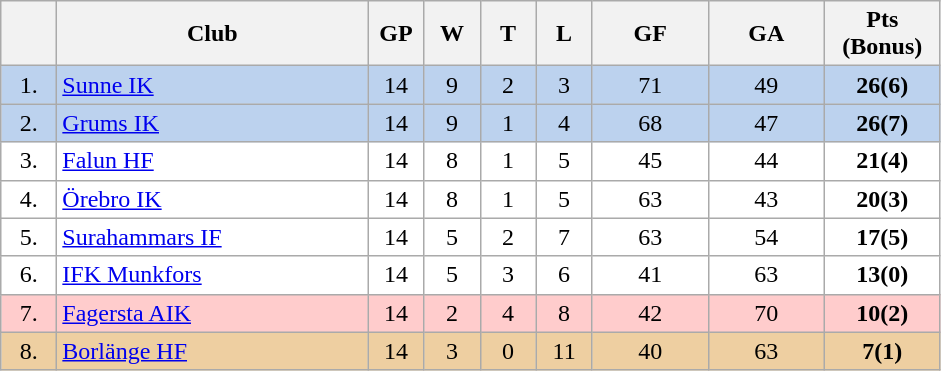<table class="wikitable">
<tr>
<th width="30"></th>
<th width="200">Club</th>
<th width="30">GP</th>
<th width="30">W</th>
<th width="30">T</th>
<th width="30">L</th>
<th width="70">GF</th>
<th width="70">GA</th>
<th width="70">Pts (Bonus)</th>
</tr>
<tr bgcolor="#BCD2EE" align="center">
<td>1.</td>
<td align="left"><a href='#'>Sunne IK</a></td>
<td>14</td>
<td>9</td>
<td>2</td>
<td>3</td>
<td>71</td>
<td>49</td>
<td><strong>26(6)</strong></td>
</tr>
<tr bgcolor="#BCD2EE" align="center">
<td>2.</td>
<td align="left"><a href='#'>Grums IK</a></td>
<td>14</td>
<td>9</td>
<td>1</td>
<td>4</td>
<td>68</td>
<td>47</td>
<td><strong>26(7)</strong></td>
</tr>
<tr bgcolor="#FFFFFF" align="center">
<td>3.</td>
<td align="left"><a href='#'>Falun HF</a></td>
<td>14</td>
<td>8</td>
<td>1</td>
<td>5</td>
<td>45</td>
<td>44</td>
<td><strong>21(4)</strong></td>
</tr>
<tr bgcolor="#FFFFFF" align="center">
<td>4.</td>
<td align="left"><a href='#'>Örebro IK</a></td>
<td>14</td>
<td>8</td>
<td>1</td>
<td>5</td>
<td>63</td>
<td>43</td>
<td><strong>20(3)</strong></td>
</tr>
<tr bgcolor="#FFFFFF" align="center">
<td>5.</td>
<td align="left"><a href='#'>Surahammars IF</a></td>
<td>14</td>
<td>5</td>
<td>2</td>
<td>7</td>
<td>63</td>
<td>54</td>
<td><strong>17(5)</strong></td>
</tr>
<tr bgcolor="#FFFFFF" align="center">
<td>6.</td>
<td align="left"><a href='#'>IFK Munkfors</a></td>
<td>14</td>
<td>5</td>
<td>3</td>
<td>6</td>
<td>41</td>
<td>63</td>
<td><strong>13(0)</strong></td>
</tr>
<tr bgcolor="#FFCCCC" align="center">
<td>7.</td>
<td align="left"><a href='#'>Fagersta AIK</a></td>
<td>14</td>
<td>2</td>
<td>4</td>
<td>8</td>
<td>42</td>
<td>70</td>
<td><strong>10(2)</strong></td>
</tr>
<tr bgcolor="#EECFA1" align="center">
<td>8.</td>
<td align="left"><a href='#'>Borlänge HF</a></td>
<td>14</td>
<td>3</td>
<td>0</td>
<td>11</td>
<td>40</td>
<td>63</td>
<td><strong>7(1)</strong></td>
</tr>
</table>
